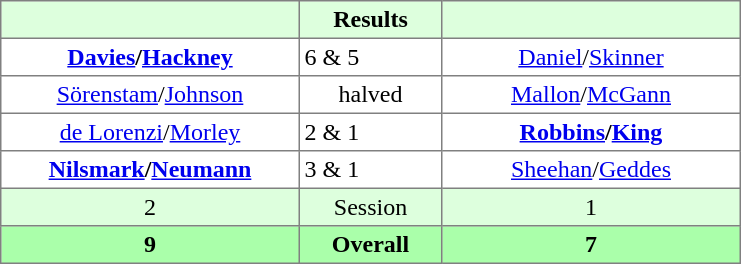<table border="1" cellpadding="3" style="border-collapse:collapse; text-align:center;">
<tr style="background:#dfd;">
<th style="width:12em;"></th>
<th style="width:5.5em;">Results</th>
<th style="width:12em;"></th>
</tr>
<tr>
<td><strong><a href='#'>Davies</a>/<a href='#'>Hackney</a></strong></td>
<td align=left> 6 & 5</td>
<td><a href='#'>Daniel</a>/<a href='#'>Skinner</a></td>
</tr>
<tr>
<td><a href='#'>Sörenstam</a>/<a href='#'>Johnson</a></td>
<td>halved</td>
<td><a href='#'>Mallon</a>/<a href='#'>McGann</a></td>
</tr>
<tr>
<td><a href='#'>de Lorenzi</a>/<a href='#'>Morley</a></td>
<td align=left> 2 & 1</td>
<td><strong><a href='#'>Robbins</a>/<a href='#'>King</a></strong></td>
</tr>
<tr>
<td><strong><a href='#'>Nilsmark</a>/<a href='#'>Neumann</a></strong></td>
<td align=left> 3 & 1</td>
<td><a href='#'>Sheehan</a>/<a href='#'>Geddes</a></td>
</tr>
<tr style="background:#dfd;">
<td>2</td>
<td>Session</td>
<td>1</td>
</tr>
<tr style="background:#afa;">
<th>9</th>
<th>Overall</th>
<th>7</th>
</tr>
</table>
